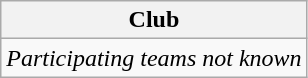<table class="wikitable" border="1">
<tr>
<th>Club</th>
</tr>
<tr>
<td><em>Participating teams not known</em></td>
</tr>
</table>
